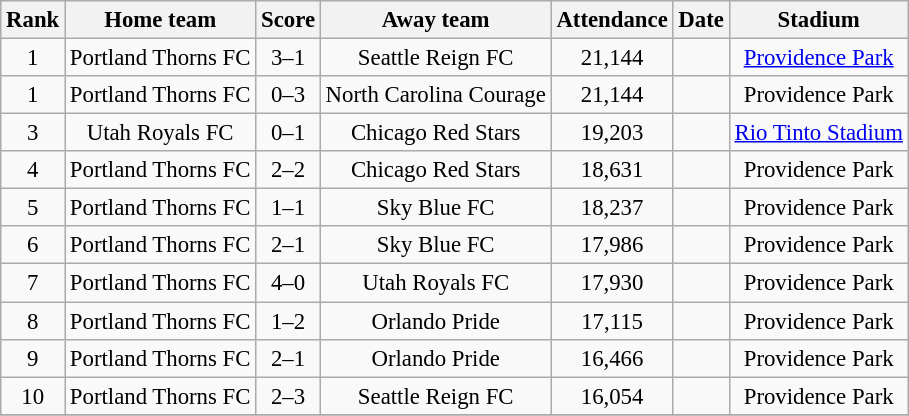<table class="wikitable sortable" style="font-size: 95%;text-align: center;">
<tr>
<th>Rank</th>
<th>Home team</th>
<th>Score</th>
<th>Away team</th>
<th>Attendance</th>
<th>Date</th>
<th>Stadium</th>
</tr>
<tr>
<td>1</td>
<td>Portland Thorns FC</td>
<td>3–1</td>
<td>Seattle Reign FC</td>
<td>21,144</td>
<td></td>
<td><a href='#'>Providence Park</a></td>
</tr>
<tr>
<td>1</td>
<td>Portland Thorns FC</td>
<td>0–3</td>
<td>North Carolina Courage</td>
<td>21,144</td>
<td></td>
<td>Providence Park</td>
</tr>
<tr>
<td>3</td>
<td>Utah Royals FC</td>
<td>0–1</td>
<td>Chicago Red Stars</td>
<td>19,203</td>
<td></td>
<td><a href='#'>Rio Tinto Stadium</a></td>
</tr>
<tr>
<td>4</td>
<td>Portland Thorns FC</td>
<td>2–2</td>
<td>Chicago Red Stars</td>
<td>18,631</td>
<td></td>
<td>Providence Park</td>
</tr>
<tr>
<td>5</td>
<td>Portland Thorns FC</td>
<td>1–1</td>
<td>Sky Blue FC</td>
<td>18,237</td>
<td></td>
<td>Providence Park</td>
</tr>
<tr>
<td>6</td>
<td>Portland Thorns FC</td>
<td>2–1</td>
<td>Sky Blue FC</td>
<td>17,986</td>
<td></td>
<td>Providence Park</td>
</tr>
<tr>
<td>7</td>
<td>Portland Thorns FC</td>
<td>4–0</td>
<td>Utah Royals FC</td>
<td>17,930</td>
<td></td>
<td>Providence Park</td>
</tr>
<tr>
<td>8</td>
<td>Portland Thorns FC</td>
<td>1–2</td>
<td>Orlando Pride</td>
<td>17,115</td>
<td></td>
<td>Providence Park</td>
</tr>
<tr>
<td>9</td>
<td>Portland Thorns FC</td>
<td>2–1</td>
<td>Orlando Pride</td>
<td>16,466</td>
<td></td>
<td>Providence Park</td>
</tr>
<tr>
<td>10</td>
<td>Portland Thorns FC</td>
<td>2–3</td>
<td>Seattle Reign FC</td>
<td>16,054</td>
<td></td>
<td>Providence Park</td>
</tr>
<tr>
</tr>
</table>
